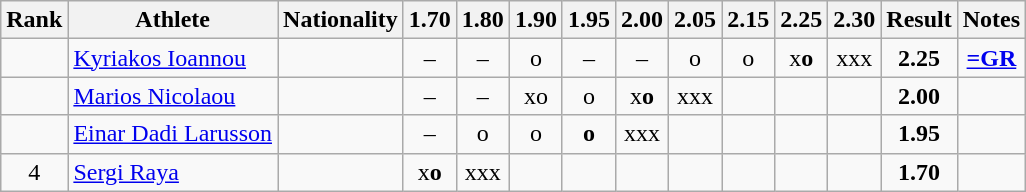<table class="wikitable sortable" style="text-align:center">
<tr>
<th>Rank</th>
<th>Athlete</th>
<th>Nationality</th>
<th>1.70</th>
<th>1.80</th>
<th>1.90</th>
<th>1.95</th>
<th>2.00</th>
<th>2.05</th>
<th>2.15</th>
<th>2.25</th>
<th>2.30</th>
<th>Result</th>
<th>Notes</th>
</tr>
<tr>
<td></td>
<td align="left"><a href='#'>Kyriakos Ioannou</a></td>
<td align=left></td>
<td>–</td>
<td>–</td>
<td>o</td>
<td>–</td>
<td>–</td>
<td>o</td>
<td>o</td>
<td>x<strong>o</strong></td>
<td>xxx</td>
<td><strong>2.25</strong></td>
<td><strong><a href='#'>=GR</a></strong></td>
</tr>
<tr>
<td></td>
<td align="left"><a href='#'>Marios Nicolaou</a></td>
<td align=left></td>
<td>–</td>
<td>–</td>
<td>xo</td>
<td>o</td>
<td>x<strong>o</strong></td>
<td>xxx</td>
<td></td>
<td></td>
<td></td>
<td><strong>2.00</strong></td>
<td></td>
</tr>
<tr>
<td></td>
<td align="left"><a href='#'>Einar Dadi Larusson</a></td>
<td align=left></td>
<td>–</td>
<td>o</td>
<td>o</td>
<td><strong>o</strong></td>
<td>xxx</td>
<td></td>
<td></td>
<td></td>
<td></td>
<td><strong>1.95</strong></td>
<td></td>
</tr>
<tr>
<td>4</td>
<td align="left"><a href='#'>Sergi Raya</a></td>
<td align=left></td>
<td>x<strong>o</strong></td>
<td>xxx</td>
<td></td>
<td></td>
<td></td>
<td></td>
<td></td>
<td></td>
<td></td>
<td><strong>1.70</strong></td>
<td></td>
</tr>
</table>
